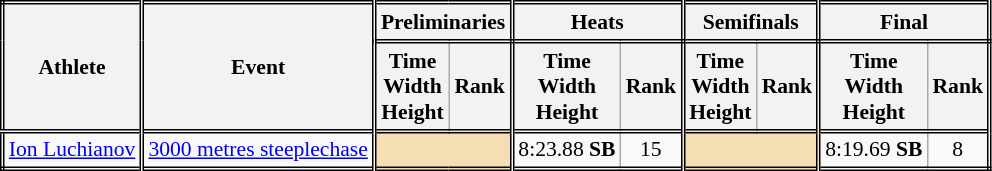<table class=wikitable style="font-size:90%; border: double;">
<tr>
<th rowspan="2" style="border-right:double">Athlete</th>
<th rowspan="2" style="border-right:double">Event</th>
<th colspan="2" style="border-right:double; border-bottom:double;">Preliminaries</th>
<th colspan="2" style="border-right:double; border-bottom:double;">Heats</th>
<th colspan="2" style="border-right:double; border-bottom:double;">Semifinals</th>
<th colspan="2" style="border-right:double; border-bottom:double;">Final</th>
</tr>
<tr>
<th>Time<br>Width<br>Height</th>
<th style="border-right:double">Rank</th>
<th>Time<br>Width<br>Height</th>
<th style="border-right:double">Rank</th>
<th>Time<br>Width<br>Height</th>
<th style="border-right:double">Rank</th>
<th>Time<br>Width<br>Height</th>
<th style="border-right:double">Rank</th>
</tr>
<tr style="border-top: double;">
<td style="border-right:double"><a href='#'>Ion Luchianov</a></td>
<td style="border-right:double"><a href='#'>3000 metres steeplechase</a></td>
<td style="border-right:double" colspan= 2 bgcolor="wheat"></td>
<td align=center>8:23.88 <strong>SB</strong></td>
<td align=center style="border-right:double">15</td>
<td style="border-right:double" colspan= 2 bgcolor="wheat"></td>
<td align=center>8:19.69 <strong>SB</strong></td>
<td align=center>8</td>
</tr>
</table>
